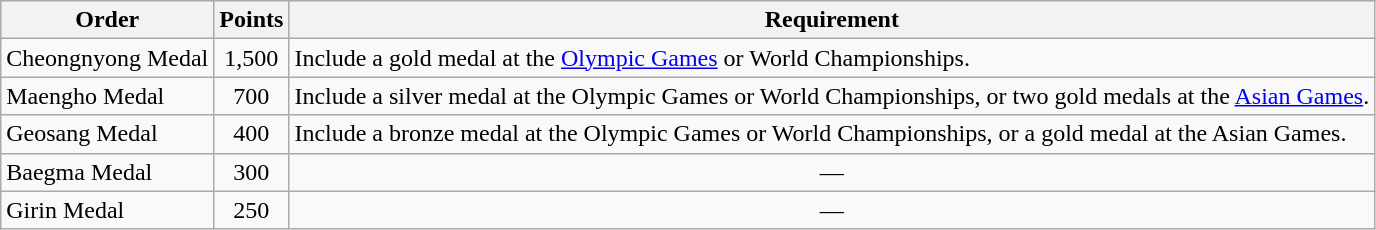<table class="wikitable" style="text-align:center;">
<tr>
<th>Order</th>
<th>Points</th>
<th>Requirement</th>
</tr>
<tr>
<td align="left">Cheongnyong Medal</td>
<td>1,500</td>
<td align="left">Include a gold medal at the <a href='#'>Olympic Games</a> or World Championships.</td>
</tr>
<tr>
<td align="left">Maengho Medal</td>
<td>700</td>
<td align="left">Include a silver medal at the Olympic Games or World Championships, or two gold medals at the <a href='#'>Asian Games</a>.</td>
</tr>
<tr>
<td align="left">Geosang Medal</td>
<td>400</td>
<td align="left">Include a bronze medal at the Olympic Games or World Championships, or a gold medal at the Asian Games.</td>
</tr>
<tr>
<td align="left">Baegma Medal</td>
<td>300</td>
<td>—</td>
</tr>
<tr>
<td align="left">Girin Medal</td>
<td>250</td>
<td>—</td>
</tr>
</table>
